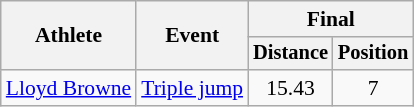<table class=wikitable style="font-size:90%">
<tr>
<th rowspan="2">Athlete</th>
<th rowspan="2">Event</th>
<th colspan="2">Final</th>
</tr>
<tr style="font-size:95%">
<th>Distance</th>
<th>Position</th>
</tr>
<tr align=center>
<td align=left><a href='#'>Lloyd Browne</a></td>
<td align=left><a href='#'>Triple jump</a></td>
<td>15.43</td>
<td>7</td>
</tr>
</table>
